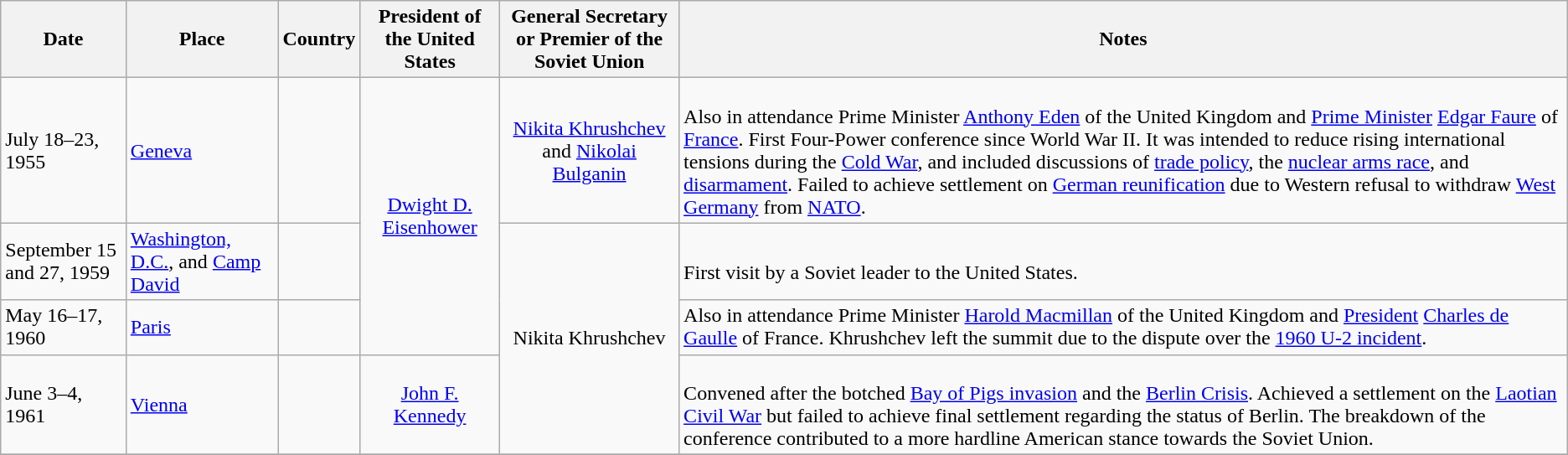<table class="wikitable">
<tr>
<th>Date</th>
<th>Place</th>
<th>Country</th>
<th>President of the United States</th>
<th>General Secretary or Premier of the Soviet Union</th>
<th>Notes</th>
</tr>
<tr>
<td>July 18–23, 1955</td>
<td><a href='#'>Geneva</a></td>
<td></td>
<td rowspan="3" align="center"><a href='#'>Dwight D. Eisenhower</a></td>
<td align="center"><a href='#'>Nikita Khrushchev</a> and <a href='#'>Nikolai Bulganin</a></td>
<td><br>Also in attendance Prime Minister <a href='#'>Anthony Eden</a> of the United Kingdom and <a href='#'>Prime Minister</a> <a href='#'>Edgar Faure</a> of <a href='#'>France</a>. First Four-Power conference since World War II. It was intended to reduce rising international tensions during the <a href='#'>Cold War</a>, and included discussions of <a href='#'>trade policy</a>, the <a href='#'>nuclear arms race</a>, and <a href='#'>disarmament</a>. Failed to achieve settlement on <a href='#'>German reunification</a> due to Western refusal to withdraw <a href='#'>West Germany</a> from <a href='#'>NATO</a>.</td>
</tr>
<tr>
<td>September 15 and 27, 1959</td>
<td><a href='#'>Washington, D.C.</a>, and <a href='#'>Camp David</a></td>
<td></td>
<td rowspan="3" align="center">Nikita Khrushchev</td>
<td><br>First visit by a Soviet leader to the United States.</td>
</tr>
<tr>
<td>May 16–17, 1960</td>
<td><a href='#'>Paris</a></td>
<td></td>
<td>Also in attendance Prime Minister <a href='#'>Harold Macmillan</a> of the United Kingdom and <a href='#'>President</a> <a href='#'>Charles de Gaulle</a> of France. Khrushchev left the summit due to the dispute over the <a href='#'>1960 U-2 incident</a>.</td>
</tr>
<tr>
<td>June 3–4, 1961</td>
<td><a href='#'>Vienna</a></td>
<td></td>
<td align="center"><a href='#'>John F. Kennedy</a></td>
<td><br>Convened after the botched <a href='#'>Bay of Pigs invasion</a> and the <a href='#'>Berlin Crisis</a>. Achieved a settlement on the <a href='#'>Laotian Civil War</a> but failed to achieve final settlement regarding the status of Berlin. The breakdown of the conference contributed to a more hardline American stance towards the Soviet Union.</td>
</tr>
<tr>
</tr>
</table>
